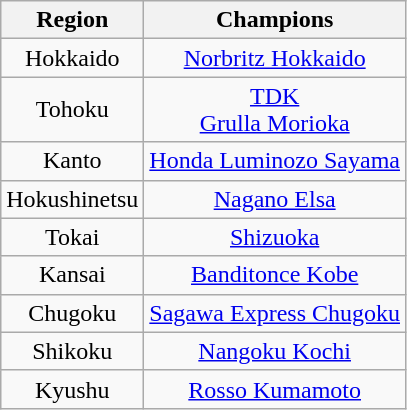<table class="wikitable" style="text-align:center;">
<tr>
<th>Region</th>
<th>Champions</th>
</tr>
<tr>
<td>Hokkaido</td>
<td><a href='#'>Norbritz Hokkaido</a></td>
</tr>
<tr>
<td>Tohoku</td>
<td><a href='#'>TDK</a><br><a href='#'>Grulla Morioka</a></td>
</tr>
<tr>
<td>Kanto</td>
<td><a href='#'>Honda Luminozo Sayama</a></td>
</tr>
<tr>
<td>Hokushinetsu</td>
<td><a href='#'>Nagano Elsa</a></td>
</tr>
<tr>
<td>Tokai</td>
<td><a href='#'>Shizuoka</a></td>
</tr>
<tr>
<td>Kansai</td>
<td><a href='#'>Banditonce Kobe</a></td>
</tr>
<tr>
<td>Chugoku</td>
<td><a href='#'>Sagawa Express Chugoku</a></td>
</tr>
<tr>
<td>Shikoku</td>
<td><a href='#'>Nangoku Kochi</a></td>
</tr>
<tr>
<td>Kyushu</td>
<td><a href='#'>Rosso Kumamoto</a></td>
</tr>
</table>
